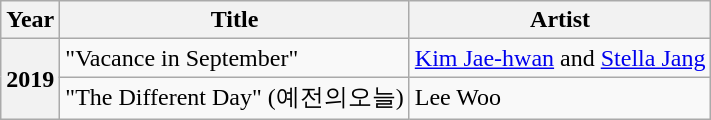<table class="wikitable sortable plainrowheaders">
<tr>
<th scope="col">Year</th>
<th scope="col">Title</th>
<th scope="col">Artist</th>
</tr>
<tr>
<th scope="row" rowspan="2">2019</th>
<td>"Vacance in September"</td>
<td><a href='#'>Kim Jae-hwan</a> and <a href='#'>Stella Jang</a></td>
</tr>
<tr>
<td>"The Different Day"  (예전의오늘)</td>
<td>Lee Woo</td>
</tr>
</table>
